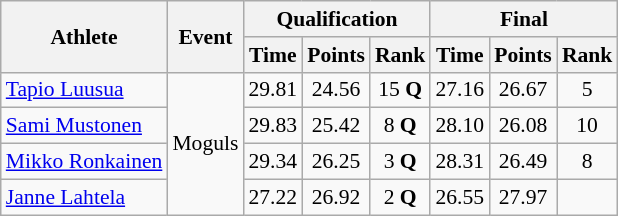<table class="wikitable" style="font-size:90%">
<tr>
<th rowspan="2">Athlete</th>
<th rowspan="2">Event</th>
<th colspan="3">Qualification</th>
<th colspan="3">Final</th>
</tr>
<tr>
<th>Time</th>
<th>Points</th>
<th>Rank</th>
<th>Time</th>
<th>Points</th>
<th>Rank</th>
</tr>
<tr>
<td><a href='#'>Tapio Luusua</a></td>
<td rowspan="4">Moguls</td>
<td align="center">29.81</td>
<td align="center">24.56</td>
<td align="center">15 <strong>Q</strong></td>
<td align="center">27.16</td>
<td align="center">26.67</td>
<td align="center">5</td>
</tr>
<tr>
<td><a href='#'>Sami Mustonen</a></td>
<td align="center">29.83</td>
<td align="center">25.42</td>
<td align="center">8 <strong>Q</strong></td>
<td align="center">28.10</td>
<td align="center">26.08</td>
<td align="center">10</td>
</tr>
<tr>
<td><a href='#'>Mikko Ronkainen</a></td>
<td align="center">29.34</td>
<td align="center">26.25</td>
<td align="center">3 <strong>Q</strong></td>
<td align="center">28.31</td>
<td align="center">26.49</td>
<td align="center">8</td>
</tr>
<tr>
<td><a href='#'>Janne Lahtela</a></td>
<td align="center">27.22</td>
<td align="center">26.92</td>
<td align="center">2 <strong>Q</strong></td>
<td align="center">26.55</td>
<td align="center">27.97</td>
<td align="center"></td>
</tr>
</table>
